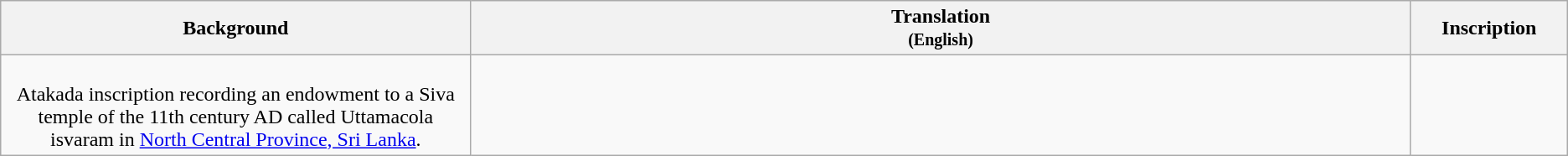<table class="wikitable centre">
<tr>
<th scope="col" align=left>Background<br></th>
<th>Translation<br><small>(English)</small></th>
<th>Inscription<br></th>
</tr>
<tr>
<td align=center width="30%"><br>Atakada inscription recording an endowment to a Siva temple of the 11th century AD called Uttamacola isvaram in <a href='#'>North Central Province, Sri Lanka</a>.</td>
<td align=left><br></td>
<td align=center width="10%"><br></td>
</tr>
</table>
